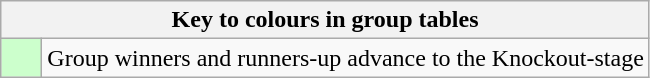<table class="wikitable" style="text-align: center;">
<tr>
<th colspan=2>Key to colours in group tables</th>
</tr>
<tr>
<td bgcolor=#ccffcc style="width: 20px;"></td>
<td align=left>Group winners and runners-up advance to the Knockout-stage</td>
</tr>
</table>
